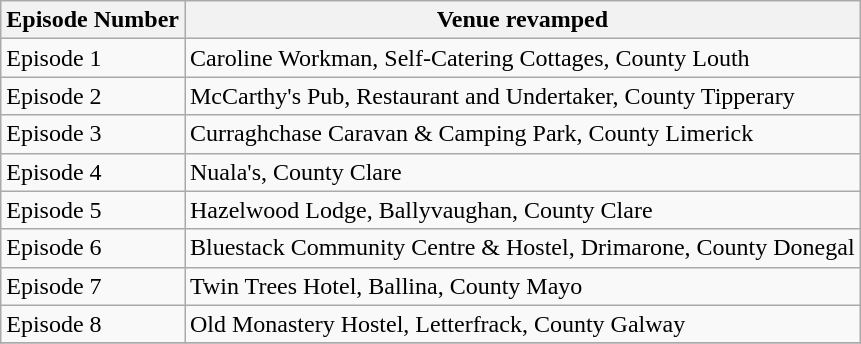<table class="wikitable">
<tr>
<th>Episode Number</th>
<th>Venue revamped</th>
</tr>
<tr>
<td>Episode 1</td>
<td>Caroline Workman, Self-Catering Cottages, County Louth</td>
</tr>
<tr>
<td>Episode 2</td>
<td>McCarthy's Pub, Restaurant and Undertaker, County Tipperary</td>
</tr>
<tr>
<td>Episode 3</td>
<td>Curraghchase Caravan & Camping Park, County Limerick</td>
</tr>
<tr>
<td>Episode 4</td>
<td>Nuala's, County Clare</td>
</tr>
<tr>
<td>Episode 5</td>
<td>Hazelwood Lodge, Ballyvaughan, County Clare</td>
</tr>
<tr>
<td>Episode 6</td>
<td>Bluestack Community Centre & Hostel, Drimarone, County Donegal</td>
</tr>
<tr>
<td>Episode 7</td>
<td>Twin Trees Hotel, Ballina, County Mayo</td>
</tr>
<tr>
<td>Episode 8</td>
<td>Old Monastery Hostel, Letterfrack, County Galway</td>
</tr>
<tr>
</tr>
</table>
